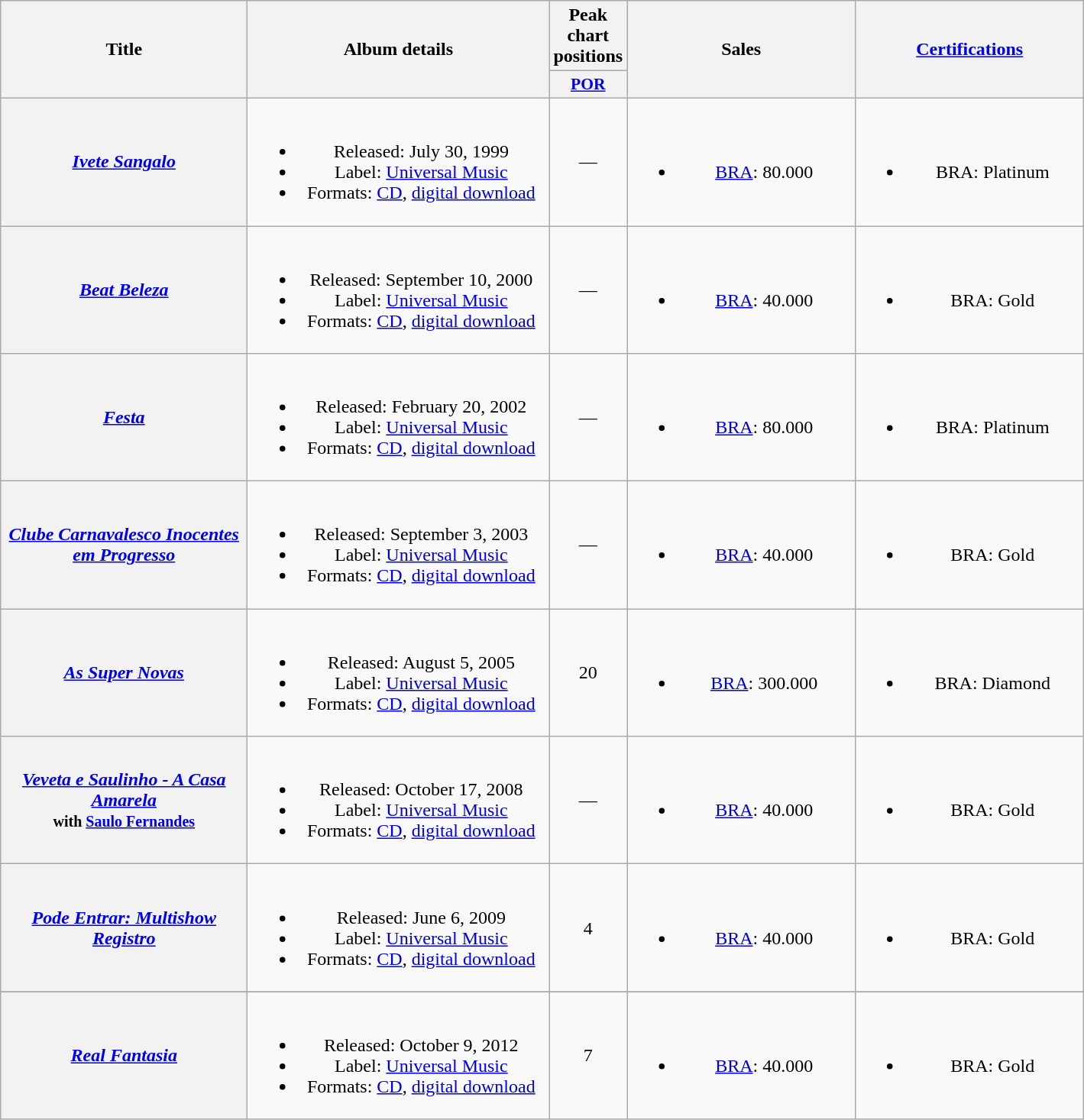<table class="wikitable plainrowheaders" style="text-align:center;" border="1">
<tr>
<th scope="col" rowspan="2" style="width:13em;">Title</th>
<th scope="col" rowspan="2" style="width:16em;">Album details</th>
<th scope="col" colspan="1">Peak chart positions</th>
<th scope="col" rowspan="2" style="width:12em;">Sales</th>
<th scope="col" rowspan="2" style="width:12em;"><a href='#'>Certifications</a></th>
</tr>
<tr>
<th scope="col" style="width:4em;font-size:90%;"><a href='#'>POR</a><br></th>
</tr>
<tr>
<th scope="row"><strong><em><a href='#'>Ivete Sangalo</a></em></strong></th>
<td><br><ul><li>Released: July 30, 1999</li><li>Label: <a href='#'>Universal Music</a></li><li>Formats: <a href='#'>CD</a>, <a href='#'>digital download</a></li></ul></td>
<td>—</td>
<td><br><ul><li><a href='#'>BRA</a>: 80.000</li></ul></td>
<td><br><ul><li>BRA: Platinum</li></ul></td>
</tr>
<tr>
<th scope="row"><strong><em><a href='#'>Beat Beleza</a></em></strong></th>
<td><br><ul><li>Released: September 10, 2000</li><li>Label: <a href='#'>Universal Music</a></li><li>Formats: <a href='#'>CD</a>, <a href='#'>digital download</a></li></ul></td>
<td>—</td>
<td><br><ul><li><a href='#'>BRA</a>: 40.000</li></ul></td>
<td><br><ul><li>BRA: Gold</li></ul></td>
</tr>
<tr>
<th scope="row"><strong><em><a href='#'>Festa</a></em></strong></th>
<td><br><ul><li>Released: February 20, 2002</li><li>Label: <a href='#'>Universal Music</a></li><li>Formats: <a href='#'>CD</a>, <a href='#'>digital download</a></li></ul></td>
<td>—</td>
<td><br><ul><li><a href='#'>BRA</a>: 80.000</li></ul></td>
<td><br><ul><li>BRA: Platinum</li></ul></td>
</tr>
<tr>
<th scope="row"><strong><em><a href='#'>Clube Carnavalesco Inocentes em Progresso</a></em></strong></th>
<td><br><ul><li>Released: September 3, 2003</li><li>Label: <a href='#'>Universal Music</a></li><li>Formats: <a href='#'>CD</a>, <a href='#'>digital download</a></li></ul></td>
<td>—</td>
<td><br><ul><li><a href='#'>BRA</a>: 40.000</li></ul></td>
<td><br><ul><li>BRA: Gold</li></ul></td>
</tr>
<tr>
<th scope="row"><strong><em><a href='#'>As Super Novas</a></em></strong></th>
<td><br><ul><li>Released: August 5, 2005</li><li>Label: <a href='#'>Universal Music</a></li><li>Formats: <a href='#'>CD</a>, <a href='#'>digital download</a></li></ul></td>
<td>20</td>
<td><br><ul><li><a href='#'>BRA</a>: 300.000</li></ul></td>
<td><br><ul><li>BRA: Diamond</li></ul></td>
</tr>
<tr>
<th scope="row"><strong><em><a href='#'>Veveta e Saulinho - A Casa Amarela</a></em></strong><br><small>with <a href='#'>Saulo Fernandes</a></small></th>
<td><br><ul><li>Released: October 17, 2008</li><li>Label: <a href='#'>Universal Music</a></li><li>Formats: <a href='#'>CD</a>, <a href='#'>digital download</a></li></ul></td>
<td>—</td>
<td><br><ul><li><a href='#'>BRA</a>: 40.000</li></ul></td>
<td><br><ul><li>BRA: Gold</li></ul></td>
</tr>
<tr>
<th scope="row"><strong><em><a href='#'>Pode Entrar: Multishow Registro</a></em></strong></th>
<td><br><ul><li>Released: June 6, 2009</li><li>Label: <a href='#'>Universal Music</a></li><li>Formats: <a href='#'>CD</a>, <a href='#'>digital download</a></li></ul></td>
<td>4</td>
<td><br><ul><li><a href='#'>BRA</a>: 40.000</li></ul></td>
<td><br><ul><li>BRA: Gold</li></ul></td>
</tr>
<tr>
</tr>
<tr>
<th scope="row"><strong><em><a href='#'>Real Fantasia</a></em></strong></th>
<td><br><ul><li>Released: October 9, 2012</li><li>Label: <a href='#'>Universal Music</a></li><li>Formats: <a href='#'>CD</a>, <a href='#'>digital download</a></li></ul></td>
<td>7</td>
<td><br><ul><li><a href='#'>BRA</a>: 40.000</li></ul></td>
<td><br><ul><li>BRA: Gold</li></ul></td>
</tr>
</table>
